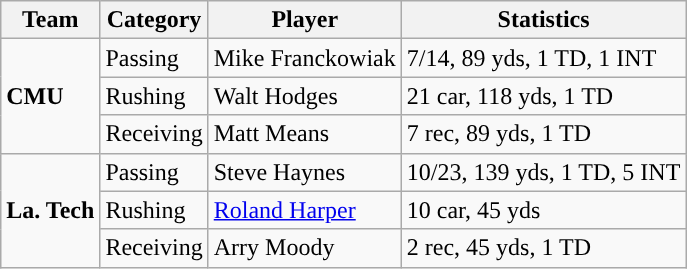<table class="wikitable">
<tr>
<th>Team</th>
<th>Category</th>
<th>Player</th>
<th>Statistics</th>
</tr>
<tr>
<td rowspan=3><strong>CMU</strong></td>
<td>Passing</td>
<td>Mike Franckowiak</td>
<td>7/14, 89 yds, 1 TD, 1 INT</td>
</tr>
<tr>
<td>Rushing</td>
<td>Walt Hodges</td>
<td>21 car, 118 yds, 1 TD</td>
</tr>
<tr>
<td>Receiving</td>
<td>Matt Means</td>
<td>7 rec, 89 yds, 1 TD</td>
</tr>
<tr>
<td rowspan=3><strong>La. Tech</strong></td>
<td>Passing</td>
<td>Steve Haynes</td>
<td>10/23, 139 yds, 1 TD, 5 INT</td>
</tr>
<tr>
<td>Rushing</td>
<td><a href='#'>Roland Harper</a></td>
<td>10 car, 45 yds</td>
</tr>
<tr>
<td>Receiving</td>
<td>Arry Moody</td>
<td>2 rec, 45 yds, 1 TD</td>
</tr>
</table>
